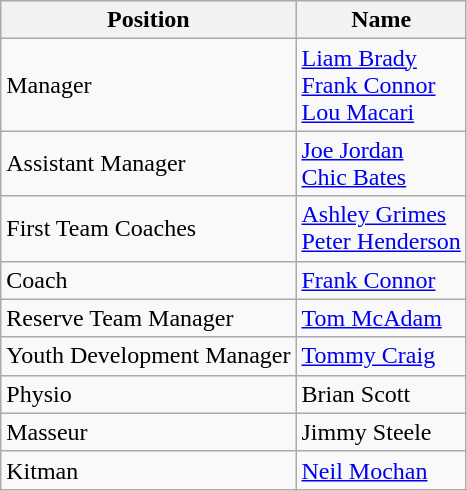<table class="wikitable">
<tr>
<th>Position</th>
<th>Name</th>
</tr>
<tr>
<td>Manager</td>
<td><a href='#'>Liam Brady</a><br><a href='#'>Frank Connor</a><br><a href='#'>Lou Macari</a></td>
</tr>
<tr>
<td>Assistant Manager</td>
<td><a href='#'>Joe Jordan</a><br><a href='#'>Chic Bates</a></td>
</tr>
<tr>
<td>First Team Coaches</td>
<td><a href='#'>Ashley Grimes</a><br><a href='#'>Peter Henderson</a></td>
</tr>
<tr>
<td>Coach</td>
<td><a href='#'>Frank Connor</a></td>
</tr>
<tr>
<td>Reserve Team Manager</td>
<td><a href='#'>Tom McAdam</a></td>
</tr>
<tr>
<td>Youth Development Manager</td>
<td><a href='#'>Tommy Craig</a></td>
</tr>
<tr>
<td>Physio</td>
<td>Brian Scott</td>
</tr>
<tr>
<td>Masseur</td>
<td>Jimmy Steele</td>
</tr>
<tr>
<td>Kitman</td>
<td><a href='#'>Neil Mochan</a></td>
</tr>
</table>
